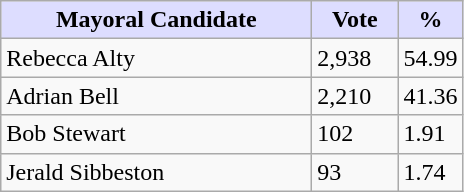<table class="wikitable">
<tr>
<th style="background:#ddf; width:200px;">Mayoral Candidate</th>
<th style="background:#ddf; width:50px;">Vote</th>
<th style="background:#ddf; width:30px;">%</th>
</tr>
<tr>
<td>Rebecca Alty</td>
<td>2,938</td>
<td>54.99</td>
</tr>
<tr>
<td>Adrian Bell</td>
<td>2,210</td>
<td>41.36</td>
</tr>
<tr>
<td>Bob Stewart</td>
<td>102</td>
<td>1.91</td>
</tr>
<tr>
<td>Jerald Sibbeston</td>
<td>93</td>
<td>1.74</td>
</tr>
</table>
